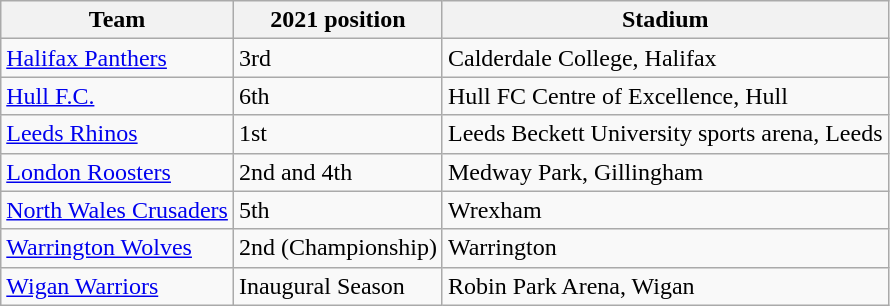<table class="wikitable">
<tr>
<th>Team</th>
<th>2021 position</th>
<th>Stadium</th>
</tr>
<tr>
<td><a href='#'>Halifax Panthers</a></td>
<td>3rd</td>
<td>Calderdale College, Halifax</td>
</tr>
<tr>
<td><a href='#'>Hull F.C.</a></td>
<td>6th</td>
<td>Hull FC Centre of Excellence, Hull</td>
</tr>
<tr>
<td><a href='#'>Leeds Rhinos</a></td>
<td>1st</td>
<td>Leeds Beckett University sports arena, Leeds</td>
</tr>
<tr>
<td><a href='#'>London Roosters</a></td>
<td>2nd and 4th</td>
<td>Medway Park, Gillingham</td>
</tr>
<tr>
<td><a href='#'>North Wales Crusaders</a></td>
<td>5th</td>
<td>Wrexham</td>
</tr>
<tr>
<td><a href='#'>Warrington Wolves</a></td>
<td>2nd (Championship)</td>
<td>Warrington</td>
</tr>
<tr>
<td><a href='#'>Wigan Warriors</a></td>
<td>Inaugural Season</td>
<td>Robin Park Arena, Wigan</td>
</tr>
</table>
